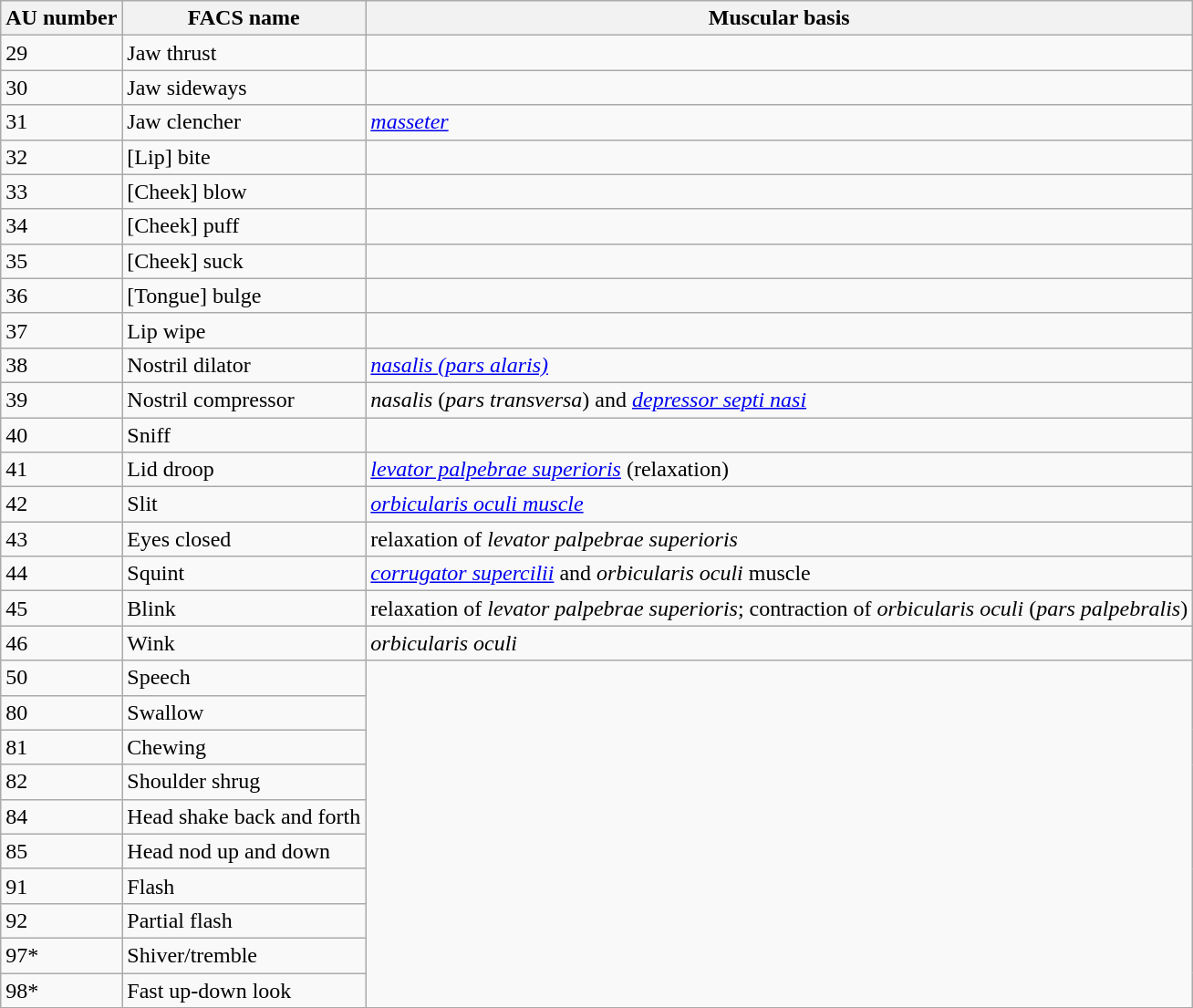<table class="wikitable sortable">
<tr>
<th>AU number</th>
<th>FACS name</th>
<th>Muscular basis</th>
</tr>
<tr>
<td>29</td>
<td>Jaw thrust</td>
<td></td>
</tr>
<tr>
<td>30</td>
<td>Jaw sideways</td>
<td></td>
</tr>
<tr>
<td>31</td>
<td>Jaw clencher</td>
<td><em><a href='#'>masseter</a></em></td>
</tr>
<tr>
<td>32</td>
<td>[Lip] bite</td>
<td></td>
</tr>
<tr>
<td>33</td>
<td>[Cheek] blow</td>
<td></td>
</tr>
<tr>
<td>34</td>
<td>[Cheek] puff</td>
<td></td>
</tr>
<tr>
<td>35</td>
<td>[Cheek] suck</td>
<td></td>
</tr>
<tr>
<td>36</td>
<td>[Tongue] bulge</td>
<td></td>
</tr>
<tr>
<td>37</td>
<td>Lip wipe</td>
<td></td>
</tr>
<tr>
<td>38</td>
<td>Nostril dilator</td>
<td><em><a href='#'>nasalis (pars alaris)</a></em></td>
</tr>
<tr>
<td>39</td>
<td>Nostril compressor</td>
<td><em>nasalis</em> (<em>pars transversa</em>) and <em><a href='#'>depressor septi nasi</a></em></td>
</tr>
<tr>
<td>40</td>
<td>Sniff</td>
</tr>
<tr>
<td>41</td>
<td>Lid droop</td>
<td><em><a href='#'>levator palpebrae superioris</a></em> (relaxation)</td>
</tr>
<tr>
<td>42</td>
<td>Slit</td>
<td><em><a href='#'>orbicularis oculi muscle</a></em></td>
</tr>
<tr>
<td>43</td>
<td>Eyes closed</td>
<td>relaxation of <em>levator palpebrae superioris</em></td>
</tr>
<tr>
<td>44</td>
<td>Squint</td>
<td><em><a href='#'>corrugator supercilii</a></em> and <em>orbicularis oculi</em> muscle</td>
</tr>
<tr>
<td>45</td>
<td>Blink</td>
<td>relaxation of <em>levator palpebrae superioris</em>; contraction of <em>orbicularis oculi</em> (<em>pars palpebralis</em>)</td>
</tr>
<tr>
<td>46</td>
<td>Wink</td>
<td><em>orbicularis oculi</em></td>
</tr>
<tr>
<td>50</td>
<td>Speech</td>
</tr>
<tr>
<td>80</td>
<td>Swallow</td>
</tr>
<tr>
<td>81</td>
<td>Chewing</td>
</tr>
<tr>
<td>82</td>
<td>Shoulder shrug</td>
</tr>
<tr>
<td>84</td>
<td>Head shake back and forth</td>
</tr>
<tr>
<td>85</td>
<td>Head nod up and down</td>
</tr>
<tr>
<td>91</td>
<td>Flash</td>
</tr>
<tr>
<td>92</td>
<td>Partial flash</td>
</tr>
<tr>
<td>97*</td>
<td>Shiver/tremble</td>
</tr>
<tr>
<td>98*</td>
<td>Fast up-down look</td>
</tr>
</table>
